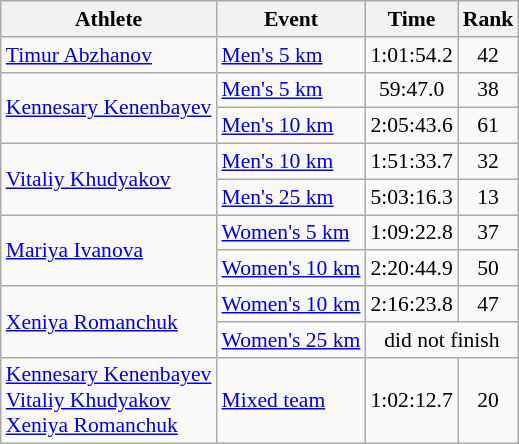<table class="wikitable" style="font-size:90%;">
<tr>
<th>Athlete</th>
<th>Event</th>
<th>Time</th>
<th>Rank</th>
</tr>
<tr align=center>
<td align=left><a href='#'>Timur Abzhanov</a></td>
<td align=left><a href='#'>Men's 5 km</a></td>
<td>1:01:54.2</td>
<td>42</td>
</tr>
<tr align=center>
<td align=left rowspan=2><a href='#'>Kennesary Kenenbayev</a></td>
<td align=left><a href='#'>Men's 5 km</a></td>
<td>59:47.0</td>
<td>38</td>
</tr>
<tr align=center>
<td align=left><a href='#'>Men's 10 km</a></td>
<td>2:05:43.6</td>
<td>61</td>
</tr>
<tr align=center>
<td align=left rowspan=2><a href='#'>Vitaliy Khudyakov</a></td>
<td align=left><a href='#'>Men's 10 km</a></td>
<td>1:51:33.7</td>
<td>32</td>
</tr>
<tr align=center>
<td align=left><a href='#'>Men's 25 km</a></td>
<td>5:03:16.3</td>
<td>13</td>
</tr>
<tr align=center>
<td align=left rowspan=2><a href='#'>Mariya Ivanova</a></td>
<td align=left><a href='#'>Women's 5 km</a></td>
<td>1:09:22.8</td>
<td>37</td>
</tr>
<tr align=center>
<td align=left><a href='#'>Women's 10 km</a></td>
<td>2:20:44.9</td>
<td>50</td>
</tr>
<tr align=center>
<td align=left rowspan=2><a href='#'>Xeniya Romanchuk</a></td>
<td align=left><a href='#'>Women's 10 km</a></td>
<td>2:16:23.8</td>
<td>47</td>
</tr>
<tr align=center>
<td align=left><a href='#'>Women's 25 km</a></td>
<td colspan=2>did not finish</td>
</tr>
<tr align=center>
<td align=left><a href='#'>Kennesary Kenenbayev</a><br><a href='#'>Vitaliy Khudyakov</a><br><a href='#'>Xeniya Romanchuk</a></td>
<td align=left><a href='#'>Mixed team</a></td>
<td>1:02:12.7</td>
<td>20</td>
</tr>
</table>
